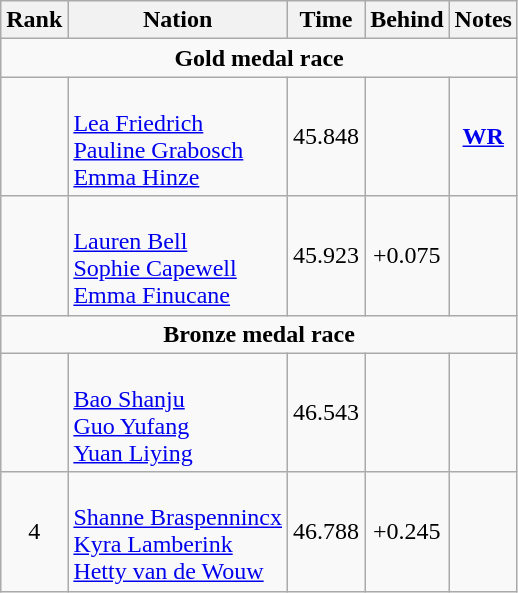<table class="wikitable" style="text-align:center">
<tr>
<th>Rank</th>
<th>Nation</th>
<th>Time</th>
<th>Behind</th>
<th>Notes</th>
</tr>
<tr>
<td colspan=5><strong>Gold medal race</strong></td>
</tr>
<tr>
<td></td>
<td align=left><br><a href='#'>Lea Friedrich</a><br><a href='#'>Pauline Grabosch</a><br><a href='#'>Emma Hinze</a></td>
<td>45.848</td>
<td></td>
<td><strong><a href='#'>WR</a></strong></td>
</tr>
<tr>
<td></td>
<td align=left><br><a href='#'>Lauren Bell</a><br><a href='#'>Sophie Capewell</a><br><a href='#'>Emma Finucane</a></td>
<td>45.923</td>
<td>+0.075</td>
<td></td>
</tr>
<tr>
<td colspan=5><strong>Bronze medal race</strong></td>
</tr>
<tr>
<td></td>
<td align=left><br><a href='#'>Bao Shanju</a><br><a href='#'>Guo Yufang</a><br><a href='#'>Yuan Liying</a></td>
<td>46.543</td>
<td></td>
<td></td>
</tr>
<tr>
<td>4</td>
<td align=left><br><a href='#'>Shanne Braspennincx</a><br><a href='#'>Kyra Lamberink</a><br><a href='#'>Hetty van de Wouw</a></td>
<td>46.788</td>
<td>+0.245</td>
<td></td>
</tr>
</table>
